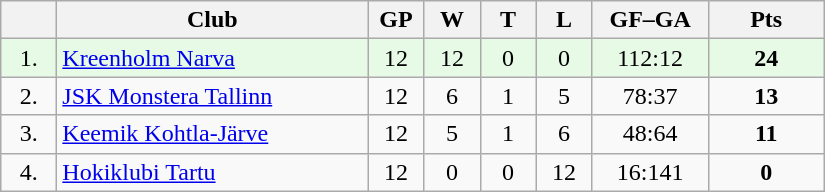<table class="wikitable">
<tr>
<th width="30"></th>
<th width="200">Club</th>
<th width="30">GP</th>
<th width="30">W</th>
<th width="30">T</th>
<th width="30">L</th>
<th width="70">GF–GA</th>
<th width="70">Pts</th>
</tr>
<tr bgcolor="#e6fae6" align="center">
<td>1.</td>
<td align="left"><a href='#'>Kreenholm Narva</a></td>
<td>12</td>
<td>12</td>
<td>0</td>
<td>0</td>
<td>112:12</td>
<td><strong>24</strong></td>
</tr>
<tr align="center">
<td>2.</td>
<td align="left"><a href='#'>JSK Monstera Tallinn</a></td>
<td>12</td>
<td>6</td>
<td>1</td>
<td>5</td>
<td>78:37</td>
<td><strong>13</strong></td>
</tr>
<tr align="center">
<td>3.</td>
<td align="left"><a href='#'>Keemik Kohtla-Järve</a></td>
<td>12</td>
<td>5</td>
<td>1</td>
<td>6</td>
<td>48:64</td>
<td><strong>11</strong></td>
</tr>
<tr align="center">
<td>4.</td>
<td align="left"><a href='#'>Hokiklubi Tartu</a></td>
<td>12</td>
<td>0</td>
<td>0</td>
<td>12</td>
<td>16:141</td>
<td><strong>0</strong></td>
</tr>
</table>
